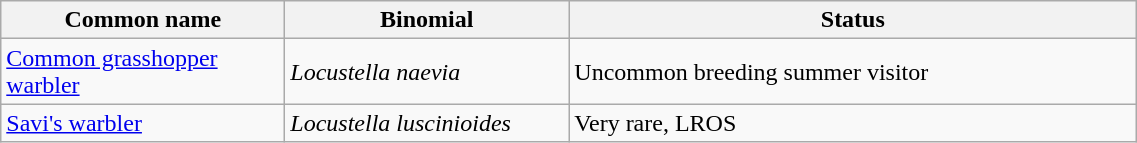<table width=60% class="wikitable">
<tr>
<th width=25%>Common name</th>
<th width=25%>Binomial</th>
<th width=50%>Status</th>
</tr>
<tr>
<td><a href='#'>Common grasshopper warbler</a></td>
<td><em>Locustella naevia</em></td>
<td>Uncommon breeding summer visitor</td>
</tr>
<tr>
<td><a href='#'>Savi's warbler</a></td>
<td><em>Locustella luscinioides</em></td>
<td>Very rare, LROS</td>
</tr>
</table>
